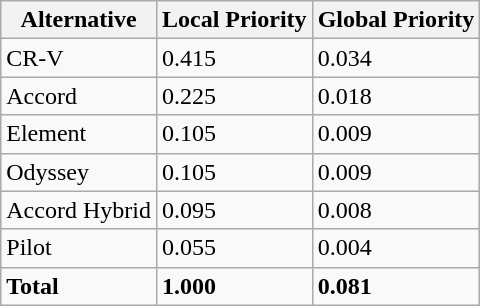<table class="wikitable">
<tr>
<th>Alternative</th>
<th>Local Priority</th>
<th>Global Priority</th>
</tr>
<tr>
<td>CR-V</td>
<td>0.415</td>
<td>0.034</td>
</tr>
<tr>
<td>Accord</td>
<td>0.225</td>
<td>0.018</td>
</tr>
<tr>
<td>Element</td>
<td>0.105</td>
<td>0.009</td>
</tr>
<tr>
<td>Odyssey</td>
<td>0.105</td>
<td>0.009</td>
</tr>
<tr>
<td>Accord Hybrid</td>
<td>0.095</td>
<td>0.008</td>
</tr>
<tr>
<td>Pilot</td>
<td>0.055</td>
<td>0.004</td>
</tr>
<tr>
<td><strong>Total</strong></td>
<td><strong>1.000</strong></td>
<td><strong>0.081</strong></td>
</tr>
</table>
